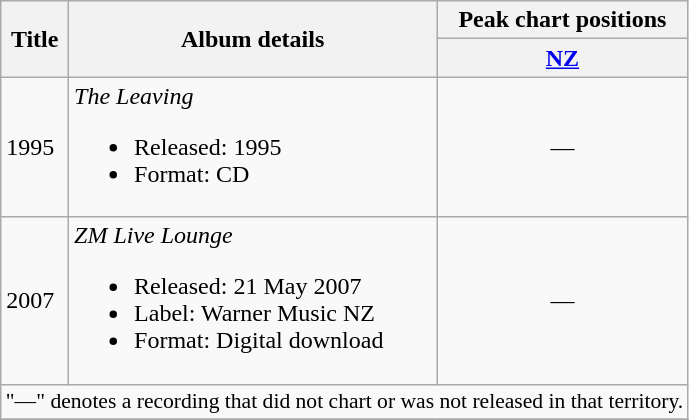<table class="wikitable plainrowheaders">
<tr>
<th rowspan="2">Title</th>
<th rowspan="2">Album details</th>
<th>Peak chart positions</th>
</tr>
<tr>
<th scope="col"><a href='#'>NZ</a></th>
</tr>
<tr>
<td>1995</td>
<td><em>The Leaving</em><br><ul><li>Released: 1995</li><li>Format: CD</li></ul></td>
<td align="center">—</td>
</tr>
<tr>
<td>2007</td>
<td><em>ZM Live Lounge</em><br><ul><li>Released: 21 May 2007</li><li>Label: Warner Music NZ</li><li>Format: Digital download</li></ul></td>
<td align="center">—</td>
</tr>
<tr>
<td colspan="4" style="font-size:90%" align="center">"—" denotes a recording that did not chart or was not released in that territory.</td>
</tr>
<tr>
</tr>
</table>
